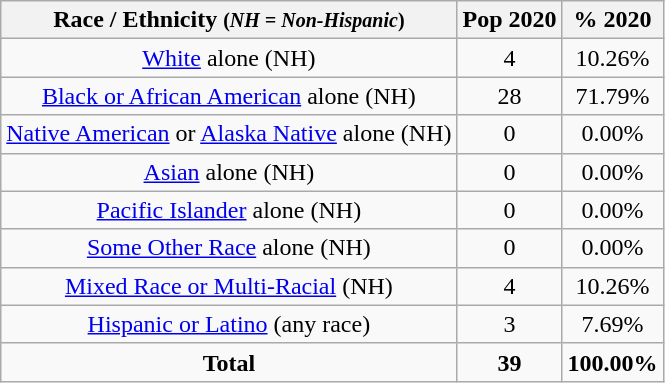<table class="wikitable" style="text-align:center;">
<tr>
<th>Race / Ethnicity <small>(<em>NH = Non-Hispanic</em>)</small></th>
<th>Pop 2020</th>
<th>% 2020</th>
</tr>
<tr>
<td><a href='#'>White</a> alone (NH)</td>
<td>4</td>
<td>10.26%</td>
</tr>
<tr>
<td><a href='#'>Black or African American</a> alone (NH)</td>
<td>28</td>
<td>71.79%</td>
</tr>
<tr>
<td><a href='#'>Native American</a> or <a href='#'>Alaska Native</a> alone (NH)</td>
<td>0</td>
<td>0.00%</td>
</tr>
<tr>
<td><a href='#'>Asian</a> alone (NH)</td>
<td>0</td>
<td>0.00%</td>
</tr>
<tr>
<td><a href='#'>Pacific Islander</a> alone (NH)</td>
<td>0</td>
<td>0.00%</td>
</tr>
<tr>
<td><a href='#'>Some Other Race</a> alone (NH)</td>
<td>0</td>
<td>0.00%</td>
</tr>
<tr>
<td><a href='#'>Mixed Race or Multi-Racial</a> (NH)</td>
<td>4</td>
<td>10.26%</td>
</tr>
<tr>
<td><a href='#'>Hispanic or Latino</a> (any race)</td>
<td>3</td>
<td>7.69%</td>
</tr>
<tr>
<td><strong>Total</strong></td>
<td><strong>39</strong></td>
<td><strong>100.00%</strong></td>
</tr>
</table>
